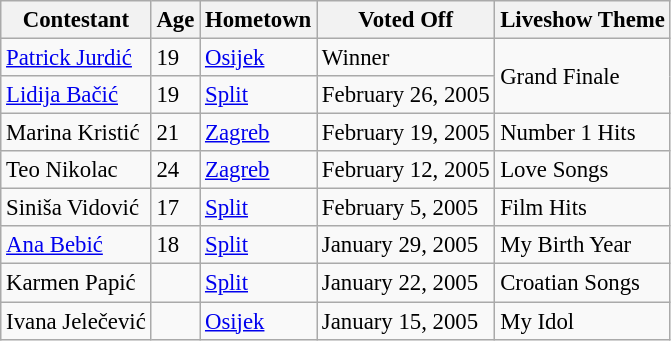<table class="wikitable" style="font-size:95%;">
<tr>
<th>Contestant</th>
<th>Age</th>
<th>Hometown</th>
<th>Voted Off</th>
<th>Liveshow Theme</th>
</tr>
<tr>
<td><a href='#'>Patrick Jurdić</a></td>
<td>19</td>
<td><a href='#'>Osijek</a></td>
<td>Winner</td>
<td rowspan="2">Grand Finale</td>
</tr>
<tr>
<td><a href='#'>Lidija Bačić</a></td>
<td>19</td>
<td><a href='#'>Split</a></td>
<td>February 26, 2005</td>
</tr>
<tr>
<td>Marina Kristić</td>
<td>21</td>
<td><a href='#'>Zagreb</a></td>
<td>February 19, 2005</td>
<td>Number 1 Hits</td>
</tr>
<tr>
<td>Teo Nikolac</td>
<td>24</td>
<td><a href='#'>Zagreb</a></td>
<td>February 12, 2005</td>
<td>Love Songs</td>
</tr>
<tr>
<td>Siniša Vidović</td>
<td>17</td>
<td><a href='#'>Split</a></td>
<td>February 5, 2005</td>
<td>Film Hits</td>
</tr>
<tr>
<td><a href='#'>Ana Bebić</a></td>
<td>18</td>
<td><a href='#'>Split</a></td>
<td>January 29, 2005</td>
<td>My Birth Year</td>
</tr>
<tr>
<td>Karmen Papić</td>
<td></td>
<td><a href='#'>Split</a></td>
<td>January 22, 2005</td>
<td>Croatian Songs</td>
</tr>
<tr>
<td>Ivana Jelečević</td>
<td></td>
<td><a href='#'>Osijek</a></td>
<td>January 15, 2005</td>
<td>My Idol</td>
</tr>
</table>
